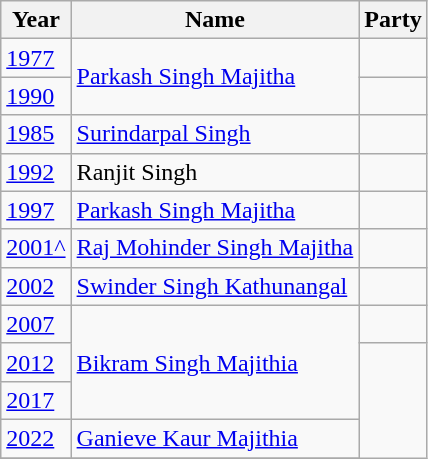<table class ="wikitable sortable">
<tr>
<th>Year</th>
<th>Name</th>
<th colspan=2>Party</th>
</tr>
<tr>
<td><a href='#'>1977</a></td>
<td rowspan=2><a href='#'>Parkash Singh Majitha</a></td>
<td></td>
</tr>
<tr>
<td><a href='#'>1990</a></td>
</tr>
<tr>
<td><a href='#'>1985</a></td>
<td><a href='#'>Surindarpal Singh</a></td>
<td></td>
</tr>
<tr>
<td><a href='#'>1992</a></td>
<td>Ranjit Singh</td>
</tr>
<tr>
<td><a href='#'>1997</a></td>
<td><a href='#'>Parkash Singh Majitha</a></td>
<td></td>
</tr>
<tr>
<td><a href='#'>2001^</a></td>
<td><a href='#'>Raj Mohinder Singh Majitha</a></td>
</tr>
<tr>
<td><a href='#'>2002</a></td>
<td><a href='#'>Swinder Singh Kathunangal</a></td>
<td></td>
</tr>
<tr>
<td><a href='#'>2007</a></td>
<td rowspan=3><a href='#'>Bikram Singh Majithia</a></td>
<td></td>
</tr>
<tr>
<td><a href='#'>2012</a></td>
</tr>
<tr>
<td><a href='#'>2017</a></td>
</tr>
<tr>
<td><a href='#'>2022</a></td>
<td><a href='#'>Ganieve Kaur Majithia</a></td>
</tr>
<tr>
</tr>
</table>
